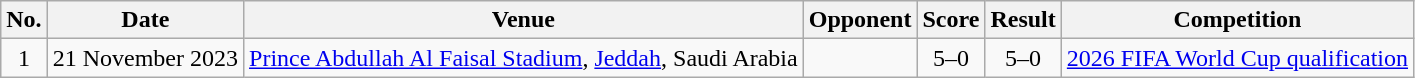<table class="wikitable sortable">
<tr>
<th scope="col">No.</th>
<th scope="col">Date</th>
<th scope="col">Venue</th>
<th scope="col">Opponent</th>
<th scope="col">Score</th>
<th scope="col">Result</th>
<th scope="col">Competition</th>
</tr>
<tr>
<td style="text-align:center">1</td>
<td>21 November 2023</td>
<td><a href='#'>Prince Abdullah Al Faisal Stadium</a>, <a href='#'>Jeddah</a>, Saudi Arabia</td>
<td></td>
<td style="text-align:center">5–0</td>
<td style="text-align:center">5–0</td>
<td><a href='#'>2026 FIFA World Cup qualification</a></td>
</tr>
</table>
